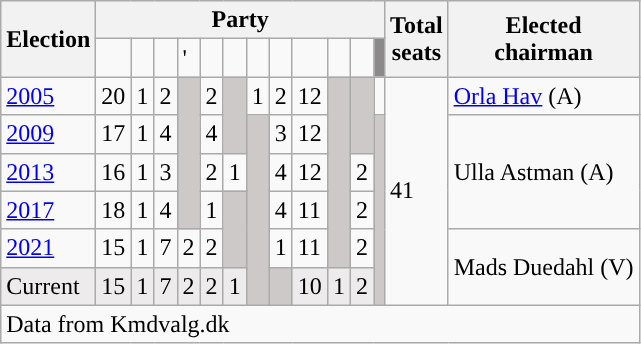<table class="wikitable">
<tr>
<th rowspan="2">Election</th>
<th colspan="12">Party</th>
<th rowspan="2">Total<br>seats</th>
<th rowspan="2">Elected<br>chairman</th>
</tr>
<tr>
<td style="background:"><strong><a href='#'></a></strong></td>
<td style="background:"><strong><a href='#'></a></strong></td>
<td style="background:"><strong><a href='#'></a></strong></td>
<td style="background:"><strong><a href='#'></a></strong>'</td>
<td style="background:"><strong><a href='#'></a></strong></td>
<td style="background:"><strong><a href='#'></a></strong></td>
<td style="background:"><strong><a href='#'></a></strong></td>
<td style="background:"><strong><a href='#'></a></strong></td>
<td style="background:"><strong><a href='#'></a></strong></td>
<td style="background:"><strong><a href='#'></a></strong></td>
<td style="background:"><strong><a href='#'></a></strong></td>
<td style="background:#8B8989;"><strong></strong></td>
</tr>
<tr>
<td><a href='#'>2005</a></td>
<td>20</td>
<td>1</td>
<td>2</td>
<td style="background:#CDC9C9;" rowspan="4"></td>
<td>2</td>
<td style="background:#CDC9C9;" rowspan="2"></td>
<td>1</td>
<td>2</td>
<td>12</td>
<td style="background:#CDC9C9;" rowspan="5"></td>
<td style="background:#CDC9C9;" rowspan="2"></td>
<td></td>
<td rowspan="6">41</td>
<td><a href='#'>Orla Hav</a> (A)</td>
</tr>
<tr>
<td><a href='#'>2009</a></td>
<td>17</td>
<td>1</td>
<td>4</td>
<td>4</td>
<td style="background:#CDC9C9;" rowspan="5"></td>
<td>3</td>
<td>12</td>
<td style="background:#CDC9C9;" rowspan="5"></td>
<td rowspan="3">Ulla Astman (A)</td>
</tr>
<tr>
<td><a href='#'>2013</a></td>
<td>16</td>
<td>1</td>
<td>3</td>
<td>2</td>
<td>1</td>
<td>4</td>
<td>12</td>
<td>2</td>
</tr>
<tr>
<td><a href='#'>2017</a></td>
<td>18</td>
<td>1</td>
<td>4</td>
<td>1</td>
<td style="background:#CDC9C9;" rowspan="2"></td>
<td>4</td>
<td>11</td>
<td>2</td>
</tr>
<tr>
<td><a href='#'>2021</a></td>
<td>15</td>
<td>1</td>
<td>7</td>
<td>2</td>
<td>2</td>
<td>1</td>
<td>11</td>
<td>2</td>
<td rowspan="2">Mads Duedahl (V)</td>
</tr>
<tr style="background:#edebeb;">
<td>Current</td>
<td>15</td>
<td>1</td>
<td>7</td>
<td>2</td>
<td>2</td>
<td>1</td>
<td style="background:#CDC9C9;"></td>
<td>10</td>
<td>1</td>
<td>2</td>
</tr>
<tr>
<td colspan="99">Data from Kmdvalg.dk</td>
</tr>
</table>
